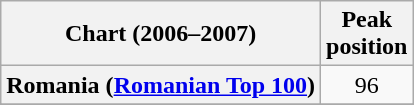<table class="wikitable sortable plainrowheaders" style="text-align:center">
<tr>
<th>Chart (2006–2007)</th>
<th>Peak<br>position</th>
</tr>
<tr>
<th scope="row">Romania (<a href='#'>Romanian Top 100</a>)</th>
<td>96</td>
</tr>
<tr>
</tr>
<tr>
</tr>
</table>
